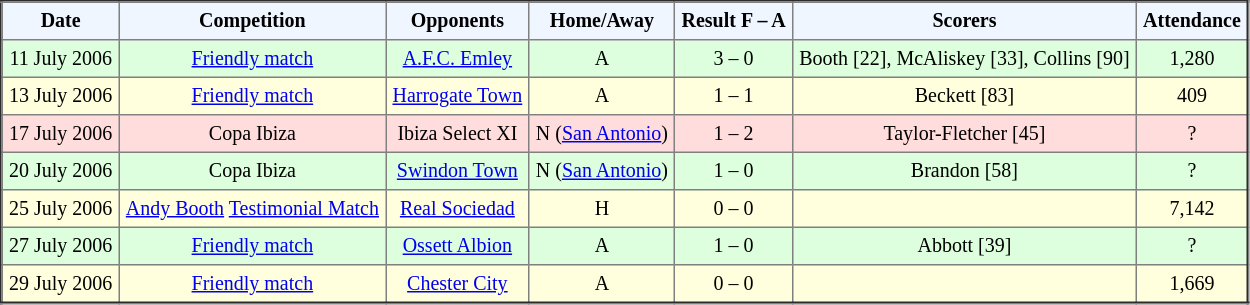<table border="2" cellpadding="4" style="border-collapse:collapse; text-align:center; font-size:smaller;">
<tr style="background:#f0f6ff;">
<th><strong>Date</strong></th>
<th><strong>Competition</strong></th>
<th><strong>Opponents</strong></th>
<th><strong>Home/Away</strong></th>
<th><strong>Result F – A</strong></th>
<th><strong>Scorers</strong></th>
<th><strong>Attendance</strong></th>
</tr>
<tr bgcolor="#ddffdd">
<td>11 July 2006</td>
<td><a href='#'>Friendly match</a></td>
<td><a href='#'>A.F.C. Emley</a></td>
<td>A</td>
<td>3 – 0</td>
<td>Booth [22], McAliskey [33], Collins [90]</td>
<td>1,280</td>
</tr>
<tr bgcolor="#ffffdd">
<td>13 July 2006</td>
<td><a href='#'>Friendly match</a></td>
<td><a href='#'>Harrogate Town</a></td>
<td>A</td>
<td>1 – 1</td>
<td>Beckett [83]</td>
<td>409</td>
</tr>
<tr bgcolor="#ffdddd">
<td>17 July 2006</td>
<td>Copa Ibiza</td>
<td>Ibiza Select XI</td>
<td>N (<a href='#'>San Antonio</a>)</td>
<td>1 – 2</td>
<td>Taylor-Fletcher [45]</td>
<td>?</td>
</tr>
<tr bgcolor="#ddffdd">
<td>20 July 2006</td>
<td>Copa Ibiza</td>
<td><a href='#'>Swindon Town</a></td>
<td>N (<a href='#'>San Antonio</a>)</td>
<td>1 – 0</td>
<td>Brandon [58]</td>
<td>?</td>
</tr>
<tr bgcolor="#ffffdd">
<td>25 July 2006</td>
<td><a href='#'>Andy Booth</a> <a href='#'>Testimonial Match</a></td>
<td><a href='#'>Real Sociedad</a></td>
<td>H</td>
<td>0 – 0</td>
<td></td>
<td>7,142</td>
</tr>
<tr bgcolor="#ddffdd">
<td>27 July 2006</td>
<td><a href='#'>Friendly match</a></td>
<td><a href='#'>Ossett Albion</a></td>
<td>A</td>
<td>1 – 0</td>
<td>Abbott [39]</td>
<td>?</td>
</tr>
<tr bgcolor="#ffffdd">
<td>29 July 2006</td>
<td><a href='#'>Friendly match</a></td>
<td><a href='#'>Chester City</a></td>
<td>A</td>
<td>0 – 0</td>
<td></td>
<td>1,669</td>
</tr>
</table>
